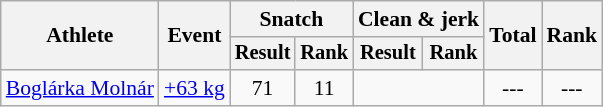<table class="wikitable" style="font-size:90%">
<tr>
<th rowspan="2">Athlete</th>
<th rowspan="2">Event</th>
<th colspan="2">Snatch</th>
<th colspan="2">Clean & jerk</th>
<th rowspan="2">Total</th>
<th rowspan="2">Rank</th>
</tr>
<tr style="font-size:95%">
<th>Result</th>
<th>Rank</th>
<th>Result</th>
<th>Rank</th>
</tr>
<tr align=center>
<td align=left><a href='#'>Boglárka Molnár</a></td>
<td align=left><a href='#'>+63 kg</a></td>
<td>71</td>
<td>11</td>
<td colspan=2></td>
<td><em>---</em></td>
<td><em>---</em></td>
</tr>
</table>
